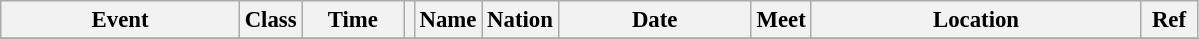<table class="wikitable" style="font-size: 95%;">
<tr>
<th style="width:10em">Event</th>
<th>Class</th>
<th style="width:4em">Time</th>
<th class="unsortable"></th>
<th>Name</th>
<th>Nation</th>
<th style="width:8em">Date</th>
<th>Meet</th>
<th style="width:14em">Location</th>
<th style="width:2em">Ref</th>
</tr>
<tr>
</tr>
</table>
